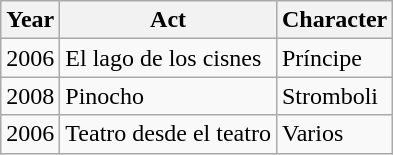<table class="wikitable">
<tr>
<th>Year</th>
<th>Act</th>
<th>Character</th>
</tr>
<tr>
<td>2006</td>
<td>El lago de los cisnes</td>
<td>Príncipe</td>
</tr>
<tr>
<td>2008</td>
<td>Pinocho</td>
<td>Stromboli</td>
</tr>
<tr>
<td>2006</td>
<td>Teatro desde el teatro</td>
<td>Varios</td>
</tr>
</table>
